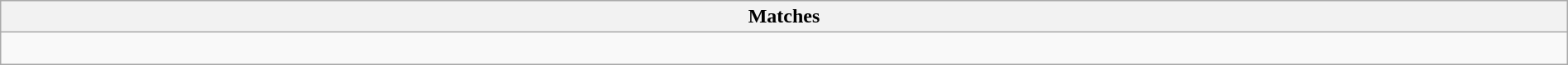<table class="wikitable collapsible collapsed" style="width:100%;">
<tr>
<th>Matches</th>
</tr>
<tr>
<td><br></td>
</tr>
</table>
